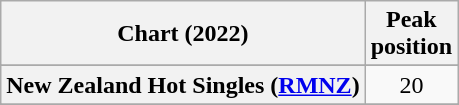<table class="wikitable sortable plainrowheaders" style="text-align:center">
<tr>
<th scope="col">Chart (2022)</th>
<th scope="col">Peak<br>position</th>
</tr>
<tr>
</tr>
<tr>
</tr>
<tr>
</tr>
<tr>
<th scope="row">New Zealand Hot Singles (<a href='#'>RMNZ</a>)</th>
<td>20</td>
</tr>
<tr>
</tr>
<tr>
</tr>
<tr>
</tr>
</table>
